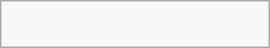<table role="presentation" class="infobox" style="width:180px;">
<tr>
<td style="text-align:center;"><br>











</td>
</tr>
</table>
